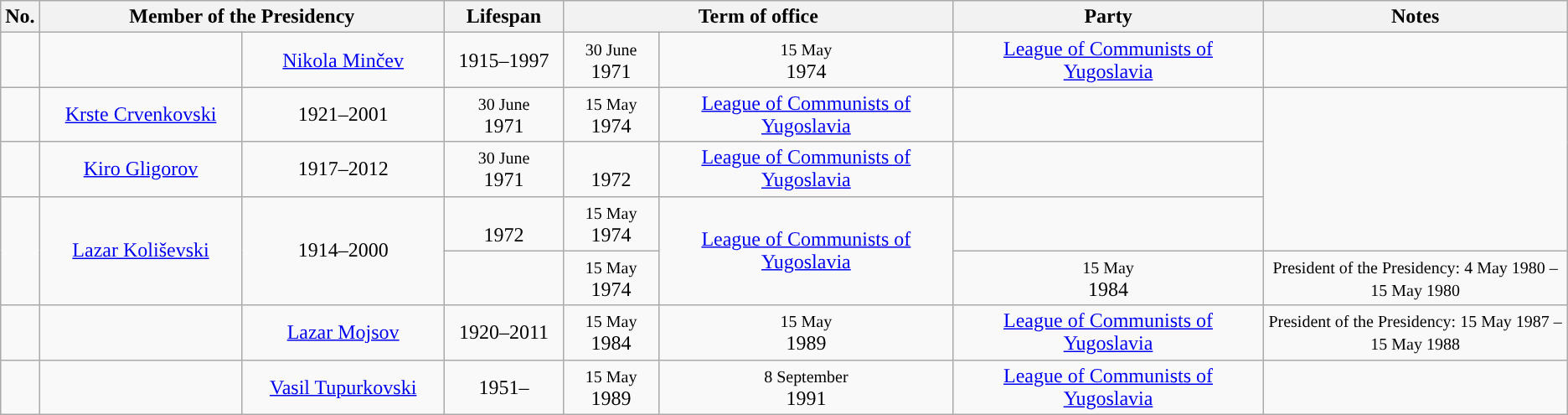<table class="wikitable" style="text-align:center">
<tr>
<th>No.</th>
<th colspan="2">Member of the Presidency</th>
<th>Lifespan</th>
<th colspan="2">Term of office</th>
<th>Party</th>
<th>Notes</th>
</tr>
<tr>
<td style="background: "></td>
<td style="width:1em;"></td>
<td style="width:11em;"><a href='#'>Nikola Minčev</a></td>
<td style="width:6em;">1915–1997</td>
<td style="width:5em;"><small>30 June</small><br>1971</td>
<td style="width:5em;"><small>15 May</small><br>1974</td>
<td style="width:17em;"><a href='#'>League of Communists of Yugoslavia</a></td>
<td style="width:18em;"><small></small></td>
</tr>
<tr>
<td style="width:1em;"></td>
<td style="width:11em;"><a href='#'>Krste Crvenkovski</a></td>
<td style="width:6em;">1921–2001</td>
<td style="width:5em;"><small>30 June</small><br>1971</td>
<td style="width:5em;"><small>15 May</small><br>1974</td>
<td style="width:17em;"><a href='#'>League of Communists of Yugoslavia</a></td>
<td style="width:18em;"><small></small></td>
</tr>
<tr>
<td style="width:1em;"></td>
<td style="width:11em;"><a href='#'>Kiro Gligorov</a></td>
<td style="width:6em;">1917–2012</td>
<td style="width:5em;"><small>30 June</small><br>1971</td>
<td style="width:5em;"><small></small><br>1972</td>
<td style="width:17em;"><a href='#'>League of Communists of Yugoslavia</a></td>
<td style="width:18em;"><small></small></td>
</tr>
<tr>
<td rowspan="2" style="width:1em;"></td>
<td rowspan="2" style="width:11em;"><a href='#'>Lazar Koliševski</a></td>
<td rowspan="2" style="width:6em;">1914–2000</td>
<td style="width:5em;"><small></small><br>1972</td>
<td style="width:5em;"><small>15 May</small><br>1974</td>
<td rowspan="2" style="width:17em;"><a href='#'>League of Communists of Yugoslavia</a></td>
<td style="width:18em;"><small></small></td>
</tr>
<tr>
<td style="background: "></td>
<td style="width:5em;"><small>15 May</small><br>1974</td>
<td style="width:5em;"><small>15 May</small><br>1984</td>
<td style="width:18em;"><small>President of the Presidency: 4 May 1980 – 15 May 1980</small></td>
</tr>
<tr>
<td style="background: "></td>
<td style="width:1em;"></td>
<td style="width:11em;"><a href='#'>Lazar Mojsov</a></td>
<td style="width:6em;">1920–2011</td>
<td style="width:5em;"><small>15 May</small><br>1984</td>
<td style="width:5em;"><small>15 May</small><br>1989</td>
<td style="width:17em;"><a href='#'>League of Communists of Yugoslavia</a></td>
<td style="width:18em;"><small>President of the Presidency: 15 May 1987 – 15 May 1988</small></td>
</tr>
<tr>
<td style="background: "></td>
<td style="width:1em;"></td>
<td style="width:11em;"><a href='#'>Vasil Tupurkovski</a></td>
<td style="width:6em;">1951–</td>
<td style="width:5em;"><small>15 May</small><br>1989</td>
<td style="width:5em;"><small>8 September</small><br>1991</td>
<td style="width:17em;"><a href='#'>League of Communists of Yugoslavia</a></td>
<td style="width:18em;"><small></small></td>
</tr>
</table>
